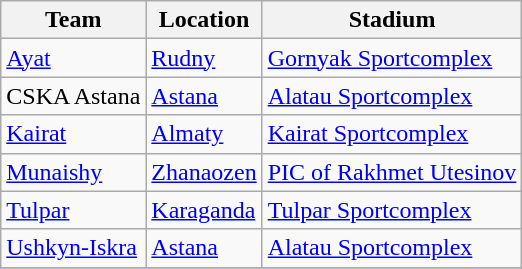<table class="wikitable sortable">
<tr>
<th>Team</th>
<th>Location</th>
<th>Stadium</th>
</tr>
<tr>
<td><a href='#'>Ayat</a></td>
<td><a href='#'>Rudny</a></td>
<td><a href='#'>Gornyak Sportcomplex</a></td>
</tr>
<tr>
<td>CSKA Astana</td>
<td><a href='#'>Astana</a></td>
<td><a href='#'>Alatau Sportcomplex</a></td>
</tr>
<tr>
<td><a href='#'>Kairat</a></td>
<td><a href='#'>Almaty</a></td>
<td><a href='#'>Kairat Sportcomplex</a></td>
</tr>
<tr>
<td><a href='#'>Munaishy</a></td>
<td><a href='#'>Zhanaozen</a></td>
<td><a href='#'>PIC of Rakhmet Utesinov</a></td>
</tr>
<tr>
<td><a href='#'>Tulpar</a></td>
<td><a href='#'>Karaganda</a></td>
<td><a href='#'>Tulpar Sportcomplex</a></td>
</tr>
<tr>
<td><a href='#'>Ushkyn-Iskra</a></td>
<td><a href='#'>Astana</a></td>
<td><a href='#'>Alatau Sportcomplex</a></td>
</tr>
<tr>
</tr>
</table>
